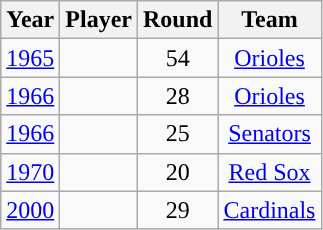<table class="wikitable sortable">
<tr>
<th>Year</th>
<th>Player</th>
<th>Round</th>
<th>Team</th>
</tr>
<tr>
<td align="center"><a href='#'>1965</a></td>
<td align="center"></td>
<td align="center">54</td>
<td align="center"><a href='#'>Orioles</a></td>
</tr>
<tr>
<td align="center"><a href='#'>1966</a></td>
<td align="center"></td>
<td align="center">28</td>
<td align="center"><a href='#'>Orioles</a></td>
</tr>
<tr>
<td align="center"><a href='#'>1966</a></td>
<td align="center"></td>
<td align="center">25</td>
<td align="center"><a href='#'>Senators</a></td>
</tr>
<tr>
<td align="center"><a href='#'>1970</a></td>
<td align="center"></td>
<td align="center">20</td>
<td align="center"><a href='#'>Red Sox</a></td>
</tr>
<tr>
<td align="center"><a href='#'>2000</a></td>
<td align="center"></td>
<td align="center">29</td>
<td align="center"><a href='#'>Cardinals</a></td>
</tr>
</table>
